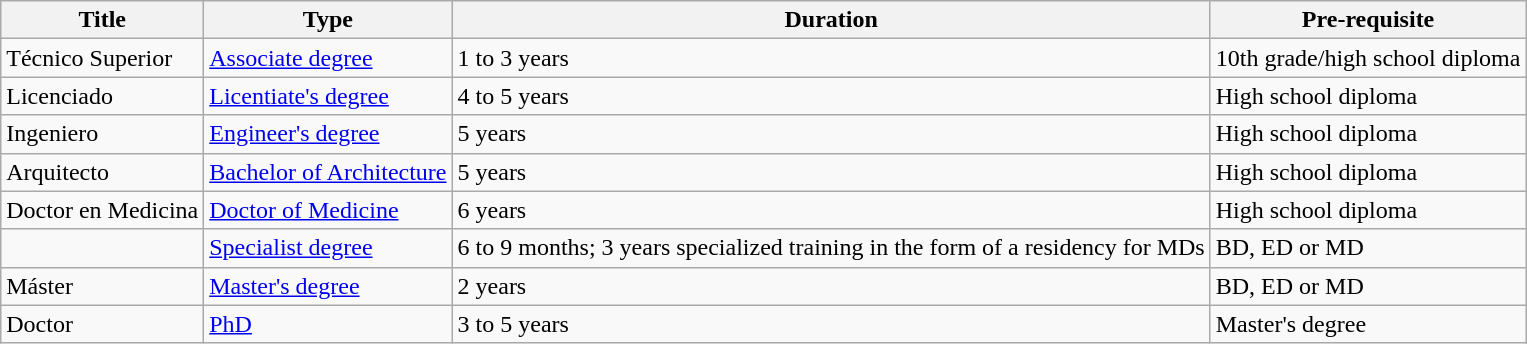<table class="wikitable sortable">
<tr>
<th>Title</th>
<th>Type</th>
<th>Duration</th>
<th>Pre-requisite</th>
</tr>
<tr>
<td>Técnico Superior</td>
<td><a href='#'>Associate degree</a></td>
<td>1 to 3 years</td>
<td>10th grade/high school diploma</td>
</tr>
<tr>
<td>Licenciado</td>
<td><a href='#'>Licentiate's degree</a></td>
<td>4 to 5 years</td>
<td>High school diploma</td>
</tr>
<tr>
<td>Ingeniero</td>
<td><a href='#'>Engineer's degree</a></td>
<td>5 years</td>
<td>High school diploma</td>
</tr>
<tr>
<td>Arquitecto</td>
<td><a href='#'>Bachelor of Architecture</a></td>
<td>5 years</td>
<td>High school diploma</td>
</tr>
<tr>
<td>Doctor en Medicina</td>
<td><a href='#'>Doctor of Medicine</a></td>
<td>6 years</td>
<td>High school diploma</td>
</tr>
<tr>
<td></td>
<td><a href='#'>Specialist degree</a></td>
<td>6 to 9 months; 3 years specialized training in the form of a residency for MDs</td>
<td>BD, ED or MD</td>
</tr>
<tr>
<td>Máster</td>
<td><a href='#'>Master's degree</a></td>
<td>2 years</td>
<td>BD, ED or MD</td>
</tr>
<tr>
<td>Doctor</td>
<td><a href='#'>PhD</a></td>
<td>3 to 5 years</td>
<td>Master's degree</td>
</tr>
</table>
